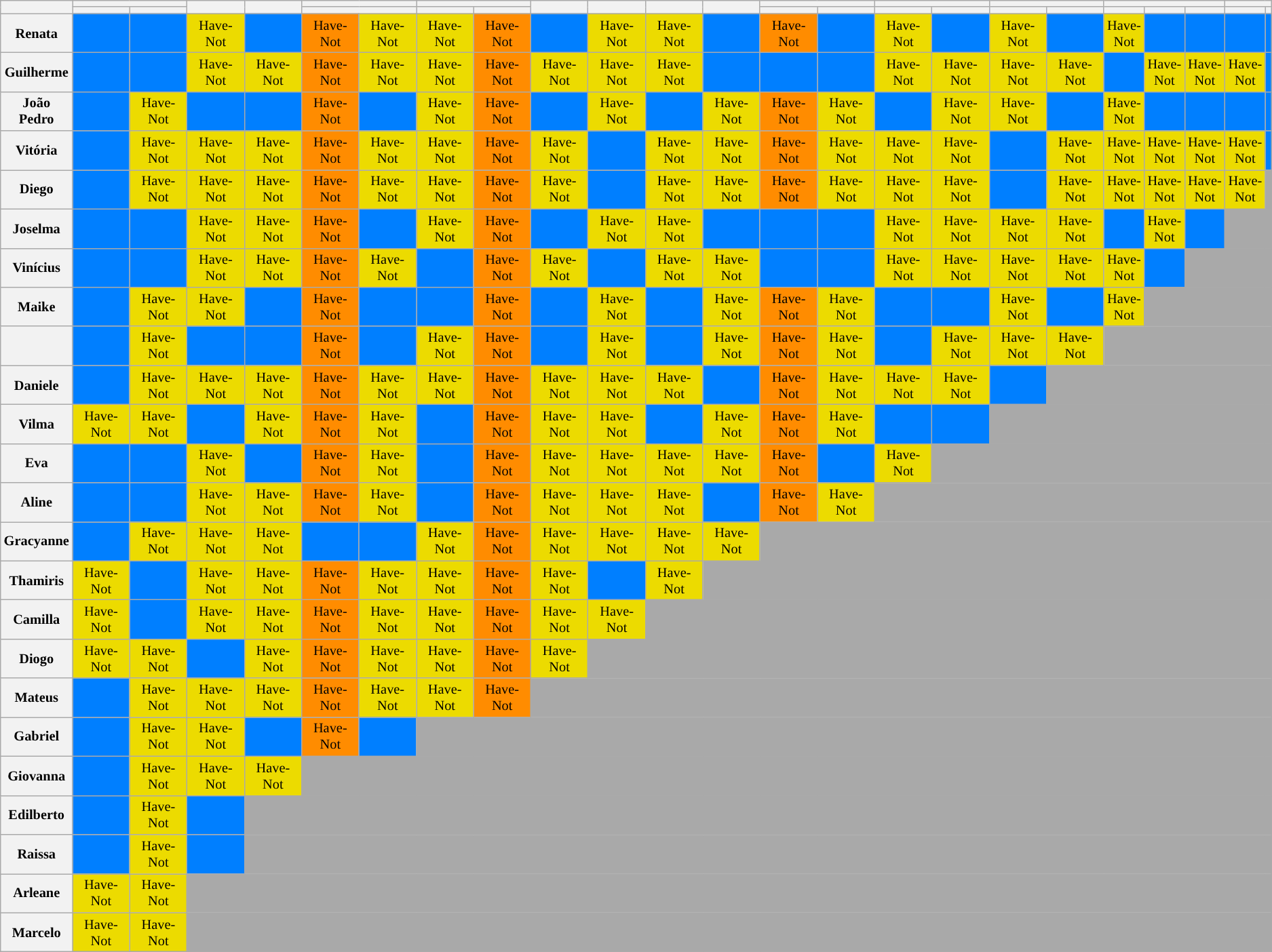<table class="wikitable" style="text-align:center; font-size:85%; ">
<tr>
<th rowspan=2 width=05.25%></th>
<th colspan=2 width=10.50%></th>
<th rowspan=2 width=05.25%><sup></sup></th>
<th rowspan=2 width=05.25%></th>
<th colspan=2 width=10.50%></th>
<th colspan=2 width=10.50%></th>
<th rowspan=2 width=05.25%></th>
<th rowspan=2 width=05.25%><sup></sup></th>
<th rowspan=2 width=05.25%></th>
<th rowspan=2 width=05.25%></th>
<th colspan=2 width=10.50%></th>
<th colspan=2 width=10.50%></th>
<th colspan=2 width=10.50%></th>
<th colspan=3 width=15.75%></th>
<th colspan=2 width=10.50%></th>
</tr>
<tr>
<th width=5.25%></th>
<th width=5.25%></th>
<th colspan=2 width=10.50%><sup></sup></th>
<th width=5.25%></th>
<th width=5.25%><sup></sup></th>
<th width=5.25%><sup></sup></th>
<th width=5.25%></th>
<th width=5.25%></th>
<th width=5.25%></th>
<th width=5.25%></th>
<th width=5.25%></th>
<th width=5.25%></th>
<th width=5.25%></th>
<th width=5.25%></th>
<th width=5.25%></th>
<th width=5.25%></th>
</tr>
<tr>
<th>Renata</th>
<td bgcolor=007FFF></td>
<td bgcolor=007FFF></td>
<td bgcolor=ECDB00>Have-Not</td>
<td bgcolor=007FFF></td>
<td bgcolor=FF8C00>Have-Not</td>
<td bgcolor=ECDB00>Have-Not</td>
<td bgcolor=ECDB00>Have-Not</td>
<td bgcolor=FF8C00>Have-Not</td>
<td bgcolor=007FFF></td>
<td bgcolor=ECDB00>Have-Not</td>
<td bgcolor=ECDB00>Have-Not</td>
<td bgcolor=007FFF></td>
<td bgcolor=FF8C00>Have-Not</td>
<td bgcolor=007FFF></td>
<td bgcolor=ECDB00>Have-Not</td>
<td bgcolor=007FFF></td>
<td bgcolor=ECDB00>Have-Not</td>
<td bgcolor=007FFF></td>
<td bgcolor=ECDB00>Have-Not</td>
<td bgcolor=007FFF></td>
<td bgcolor=007FFF></td>
<td bgcolor=007FFF></td>
<td bgcolor=007FFF></td>
</tr>
<tr>
<th>Guilherme</th>
<td bgcolor=007FFF></td>
<td bgcolor=007FFF></td>
<td bgcolor=ECDB00>Have-Not</td>
<td bgcolor=ECDB00>Have-Not</td>
<td bgcolor=FF8C00>Have-Not</td>
<td bgcolor=ECDB00>Have-Not</td>
<td bgcolor=ECDB00>Have-Not</td>
<td bgcolor=FF8C00>Have-Not</td>
<td bgcolor=ECDB00>Have-Not</td>
<td bgcolor=ECDB00>Have-Not</td>
<td bgcolor=ECDB00>Have-Not</td>
<td bgcolor=007FFF></td>
<td bgcolor=007FFF></td>
<td bgcolor=007FFF></td>
<td bgcolor=ECDB00>Have-Not</td>
<td bgcolor=ECDB00>Have-Not</td>
<td bgcolor=ECDB00>Have-Not</td>
<td bgcolor=ECDB00>Have-Not</td>
<td bgcolor=007FFF></td>
<td bgcolor=ECDB00>Have-Not</td>
<td bgcolor=ECDB00>Have-Not</td>
<td bgcolor=ECDB00>Have-Not</td>
<td bgcolor=007FFF></td>
</tr>
<tr>
<th>João Pedro</th>
<td bgcolor=007FFF></td>
<td bgcolor=ECDB00>Have-Not</td>
<td bgcolor=007FFF></td>
<td bgcolor=007FFF></td>
<td bgcolor=FF8C00>Have-Not</td>
<td bgcolor=007FFF></td>
<td bgcolor=ECDB00>Have-Not</td>
<td bgcolor=FF8C00>Have-Not</td>
<td bgcolor=007FFF></td>
<td bgcolor=ECDB00>Have-Not</td>
<td bgcolor=007FFF></td>
<td bgcolor=ECDB00>Have-Not</td>
<td bgcolor=FF8C00>Have-Not</td>
<td bgcolor=ECDB00>Have-Not</td>
<td bgcolor=007FFF></td>
<td bgcolor=ECDB00>Have-Not</td>
<td bgcolor=ECDB00>Have-Not</td>
<td bgcolor=007FFF></td>
<td bgcolor=ECDB00>Have-Not</td>
<td bgcolor=007FFF></td>
<td bgcolor=007FFF></td>
<td bgcolor=007FFF></td>
<td bgcolor=007FFF></td>
</tr>
<tr>
<th>Vitória</th>
<td bgcolor=007FFF></td>
<td bgcolor=ECDB00>Have-Not</td>
<td bgcolor=ECDB00>Have-Not</td>
<td bgcolor=ECDB00>Have-Not</td>
<td bgcolor=FF8C00>Have-Not</td>
<td bgcolor=ECDB00>Have-Not</td>
<td bgcolor=ECDB00>Have-Not</td>
<td bgcolor=FF8C00>Have-Not</td>
<td bgcolor=ECDB00>Have-Not</td>
<td bgcolor=007FFF></td>
<td bgcolor=ECDB00>Have-Not</td>
<td bgcolor=ECDB00>Have-Not</td>
<td bgcolor=FF8C00>Have-Not</td>
<td bgcolor=ECDB00>Have-Not</td>
<td bgcolor=ECDB00>Have-Not</td>
<td bgcolor=ECDB00>Have-Not</td>
<td bgcolor=007FFF></td>
<td bgcolor=ECDB00>Have-Not</td>
<td bgcolor=ECDB00>Have-Not</td>
<td bgcolor=ECDB00>Have-Not</td>
<td bgcolor=ECDB00>Have-Not</td>
<td bgcolor=ECDB00>Have-Not</td>
<td bgcolor=007FFF></td>
</tr>
<tr>
<th>Diego</th>
<td bgcolor=007FFF></td>
<td bgcolor=ECDB00>Have-Not</td>
<td bgcolor=ECDB00>Have-Not</td>
<td bgcolor=ECDB00>Have-Not</td>
<td bgcolor=FF8C00>Have-Not</td>
<td bgcolor=ECDB00>Have-Not</td>
<td bgcolor=ECDB00>Have-Not</td>
<td bgcolor=FF8C00>Have-Not</td>
<td bgcolor=ECDB00>Have-Not</td>
<td bgcolor=007FFF></td>
<td bgcolor=ECDB00>Have-Not</td>
<td bgcolor=ECDB00>Have-Not</td>
<td bgcolor=FF8C00>Have-Not</td>
<td bgcolor=ECDB00>Have-Not</td>
<td bgcolor=ECDB00>Have-Not</td>
<td bgcolor=ECDB00>Have-Not</td>
<td bgcolor=007FFF></td>
<td bgcolor=ECDB00>Have-Not</td>
<td bgcolor=ECDB00>Have-Not</td>
<td bgcolor=ECDB00>Have-Not</td>
<td bgcolor=ECDB00>Have-Not</td>
<td bgcolor=ECDB00>Have-Not</td>
<td colspan="1" bgcolor="A9A9A9"></td>
</tr>
<tr>
<th>Joselma</th>
<td bgcolor=007FFF></td>
<td bgcolor=007FFF></td>
<td bgcolor=ECDB00>Have-Not</td>
<td bgcolor=ECDB00>Have-Not</td>
<td bgcolor=FF8C00>Have-Not</td>
<td bgcolor=007FFF></td>
<td bgcolor=ECDB00>Have-Not</td>
<td bgcolor=FF8C00>Have-Not</td>
<td bgcolor=007FFF></td>
<td bgcolor=ECDB00>Have-Not</td>
<td bgcolor=ECDB00>Have-Not</td>
<td bgcolor=007FFF></td>
<td bgcolor=007FFF></td>
<td bgcolor=007FFF></td>
<td bgcolor=ECDB00>Have-Not</td>
<td bgcolor=ECDB00>Have-Not</td>
<td bgcolor=ECDB00>Have-Not</td>
<td bgcolor=ECDB00>Have-Not</td>
<td bgcolor=007FFF></td>
<td bgcolor=ECDB00>Have-Not</td>
<td bgcolor=007FFF></td>
<td colspan="2" bgcolor="A9A9A9"></td>
</tr>
<tr>
<th>Vinícius</th>
<td bgcolor=007FFF></td>
<td bgcolor=007FFF></td>
<td bgcolor=ECDB00>Have-Not</td>
<td bgcolor=ECDB00>Have-Not</td>
<td bgcolor=FF8C00>Have-Not</td>
<td bgcolor=ECDB00>Have-Not</td>
<td bgcolor=007FFF></td>
<td bgcolor=FF8C00>Have-Not</td>
<td bgcolor=ECDB00>Have-Not</td>
<td bgcolor=007FFF></td>
<td bgcolor=ECDB00>Have-Not</td>
<td bgcolor=ECDB00>Have-Not</td>
<td bgcolor=007FFF></td>
<td bgcolor=007FFF></td>
<td bgcolor=ECDB00>Have-Not</td>
<td bgcolor=ECDB00>Have-Not</td>
<td bgcolor=ECDB00>Have-Not</td>
<td bgcolor=ECDB00>Have-Not</td>
<td bgcolor=ECDB00>Have-Not</td>
<td bgcolor=007FFF></td>
<td colspan="3" bgcolor="A9A9A9"></td>
</tr>
<tr>
<th>Maike</th>
<td bgcolor=007FFF></td>
<td bgcolor=ECDB00>Have-Not</td>
<td bgcolor=ECDB00>Have-Not</td>
<td bgcolor=007FFF></td>
<td bgcolor=FF8C00>Have-Not</td>
<td bgcolor=007FFF></td>
<td bgcolor=007FFF></td>
<td bgcolor=FF8C00>Have-Not</td>
<td bgcolor=007FFF></td>
<td bgcolor=ECDB00>Have-Not</td>
<td bgcolor=007FFF></td>
<td bgcolor=ECDB00>Have-Not</td>
<td bgcolor=FF8C00>Have-Not</td>
<td bgcolor=ECDB00>Have-Not</td>
<td bgcolor=007FFF></td>
<td bgcolor=007FFF></td>
<td bgcolor=ECDB00>Have-Not</td>
<td bgcolor=007FFF></td>
<td bgcolor=ECDB00>Have-Not</td>
<td colspan="4" bgcolor="A9A9A9"></td>
</tr>
<tr>
<th></th>
<td bgcolor=007FFF></td>
<td bgcolor=ECDB00>Have-Not</td>
<td bgcolor=007FFF></td>
<td bgcolor=007FFF></td>
<td bgcolor=FF8C00>Have-Not</td>
<td bgcolor=007FFF></td>
<td bgcolor=ECDB00>Have-Not</td>
<td bgcolor=FF8C00>Have-Not</td>
<td bgcolor=007FFF></td>
<td bgcolor=ECDB00>Have-Not</td>
<td bgcolor=007FFF></td>
<td bgcolor=ECDB00>Have-Not</td>
<td bgcolor=FF8C00>Have-Not</td>
<td bgcolor=ECDB00>Have-Not</td>
<td bgcolor=007FFF></td>
<td bgcolor=ECDB00>Have-Not</td>
<td bgcolor=ECDB00>Have-Not</td>
<td bgcolor=ECDB00>Have-Not</td>
<td colspan="5" bgcolor="A9A9A9"></td>
</tr>
<tr>
<th>Daniele</th>
<td bgcolor=007FFF></td>
<td bgcolor=ECDB00>Have-Not</td>
<td bgcolor=ECDB00>Have-Not</td>
<td bgcolor=ECDB00>Have-Not</td>
<td bgcolor=FF8C00>Have-Not</td>
<td bgcolor=ECDB00>Have-Not</td>
<td bgcolor=ECDB00>Have-Not</td>
<td bgcolor=FF8C00>Have-Not</td>
<td bgcolor=ECDB00>Have-Not</td>
<td bgcolor=ECDB00>Have-Not</td>
<td bgcolor=ECDB00>Have-Not</td>
<td bgcolor=007FFF></td>
<td bgcolor=FF8C00>Have-Not</td>
<td bgcolor=ECDB00>Have-Not</td>
<td bgcolor=ECDB00>Have-Not</td>
<td bgcolor=ECDB00>Have-Not</td>
<td bgcolor=007FFF></td>
<td colspan="6" bgcolor="A9A9A9"></td>
</tr>
<tr>
<th>Vilma</th>
<td bgcolor=ECDB00>Have-Not</td>
<td bgcolor=ECDB00>Have-Not</td>
<td bgcolor=007FFF></td>
<td bgcolor=ECDB00>Have-Not</td>
<td bgcolor=FF8C00>Have-Not</td>
<td bgcolor=ECDB00>Have-Not</td>
<td bgcolor=007FFF></td>
<td bgcolor=FF8C00>Have-Not</td>
<td bgcolor=ECDB00>Have-Not</td>
<td bgcolor=ECDB00>Have-Not</td>
<td bgcolor=007FFF></td>
<td bgcolor=ECDB00>Have-Not</td>
<td bgcolor=FF8C00>Have-Not</td>
<td bgcolor=ECDB00>Have-Not</td>
<td bgcolor=007FFF></td>
<td bgcolor=007FFF></td>
<td colspan="7" bgcolor="A9A9A9"></td>
</tr>
<tr>
<th>Eva</th>
<td bgcolor=007FFF></td>
<td bgcolor=007FFF></td>
<td bgcolor=ECDB00>Have-Not</td>
<td bgcolor=007FFF></td>
<td bgcolor=FF8C00>Have-Not</td>
<td bgcolor=ECDB00>Have-Not</td>
<td bgcolor=007FFF></td>
<td bgcolor=FF8C00>Have-Not</td>
<td bgcolor=ECDB00>Have-Not</td>
<td bgcolor=ECDB00>Have-Not</td>
<td bgcolor=ECDB00>Have-Not</td>
<td bgcolor=ECDB00>Have-Not</td>
<td bgcolor=FF8C00>Have-Not</td>
<td bgcolor=007FFF></td>
<td bgcolor=ECDB00>Have-Not</td>
<td colspan="8" bgcolor="A9A9A9"></td>
</tr>
<tr>
<th>Aline</th>
<td bgcolor=007FFF></td>
<td bgcolor=007FFF></td>
<td bgcolor=ECDB00>Have-Not</td>
<td bgcolor=ECDB00>Have-Not</td>
<td bgcolor=FF8C00>Have-Not</td>
<td bgcolor=ECDB00>Have-Not</td>
<td bgcolor=007FFF></td>
<td bgcolor=FF8C00>Have-Not</td>
<td bgcolor=ECDB00>Have-Not</td>
<td bgcolor=ECDB00>Have-Not</td>
<td bgcolor=ECDB00>Have-Not</td>
<td bgcolor=007FFF></td>
<td bgcolor=FF8C00>Have-Not</td>
<td bgcolor=ECDB00>Have-Not</td>
<td colspan="9" bgcolor="A9A9A9"></td>
</tr>
<tr>
<th>Gracyanne</th>
<td bgcolor=007FFF></td>
<td bgcolor=ECDB00>Have-Not</td>
<td bgcolor=ECDB00>Have-Not</td>
<td bgcolor=ECDB00>Have-Not</td>
<td bgcolor=007FFF></td>
<td bgcolor=007FFF></td>
<td bgcolor=ECDB00>Have-Not</td>
<td bgcolor=FF8C00>Have-Not</td>
<td bgcolor=ECDB00>Have-Not</td>
<td bgcolor=ECDB00>Have-Not</td>
<td bgcolor=ECDB00>Have-Not</td>
<td bgcolor=ECDB00>Have-Not</td>
<td colspan="11" bgcolor="A9A9A9"></td>
</tr>
<tr>
<th>Thamiris</th>
<td bgcolor=ECDB00>Have-Not</td>
<td bgcolor=007FFF></td>
<td bgcolor=ECDB00>Have-Not</td>
<td bgcolor=ECDB00>Have-Not</td>
<td bgcolor=FF8C00>Have-Not</td>
<td bgcolor=ECDB00>Have-Not</td>
<td bgcolor=ECDB00>Have-Not</td>
<td bgcolor=FF8C00>Have-Not</td>
<td bgcolor=ECDB00>Have-Not</td>
<td bgcolor=007FFF></td>
<td bgcolor=ECDB00>Have-Not</td>
<td colspan="12" bgcolor="A9A9A9"></td>
</tr>
<tr>
<th>Camilla</th>
<td bgcolor=ECDB00>Have-Not</td>
<td bgcolor=007FFF></td>
<td bgcolor=ECDB00>Have-Not</td>
<td bgcolor=ECDB00>Have-Not</td>
<td bgcolor=FF8C00>Have-Not</td>
<td bgcolor=ECDB00>Have-Not</td>
<td bgcolor=ECDB00>Have-Not</td>
<td bgcolor=FF8C00>Have-Not</td>
<td bgcolor=ECDB00>Have-Not</td>
<td bgcolor=ECDB00>Have-Not</td>
<td colspan="13" bgcolor="A9A9A9"></td>
</tr>
<tr>
<th>Diogo</th>
<td bgcolor=ECDB00>Have-Not</td>
<td bgcolor=ECDB00>Have-Not</td>
<td bgcolor=007FFF></td>
<td bgcolor=ECDB00>Have-Not</td>
<td bgcolor=FF8C00>Have-Not</td>
<td bgcolor=ECDB00>Have-Not</td>
<td bgcolor=ECDB00>Have-Not</td>
<td bgcolor=FF8C00>Have-Not</td>
<td bgcolor=ECDB00>Have-Not</td>
<td colspan="14" bgcolor="A9A9A9"></td>
</tr>
<tr>
<th>Mateus</th>
<td bgcolor=007FFF></td>
<td bgcolor=ECDB00>Have-Not</td>
<td bgcolor=ECDB00>Have-Not</td>
<td bgcolor=ECDB00>Have-Not</td>
<td bgcolor=FF8C00>Have-Not</td>
<td bgcolor=ECDB00>Have-Not</td>
<td bgcolor=ECDB00>Have-Not</td>
<td bgcolor=FF8C00>Have-Not</td>
<td colspan="15" bgcolor="A9A9A9"></td>
</tr>
<tr>
<th>Gabriel</th>
<td bgcolor=007FFF></td>
<td bgcolor=ECDB00>Have-Not</td>
<td bgcolor=ECDB00>Have-Not</td>
<td bgcolor=007FFF></td>
<td bgcolor=FF8C00>Have-Not</td>
<td bgcolor=007FFF></td>
<td colspan="17" bgcolor="A9A9A9"></td>
</tr>
<tr>
<th>Giovanna</th>
<td bgcolor=007FFF></td>
<td bgcolor=ECDB00>Have-Not</td>
<td bgcolor=ECDB00>Have-Not</td>
<td bgcolor=ECDB00>Have-Not</td>
<td colspan="19" bgcolor="A9A9A9"></td>
</tr>
<tr>
<th>Edilberto</th>
<td bgcolor=007FFF></td>
<td bgcolor=ECDB00>Have-Not</td>
<td bgcolor=007FFF></td>
<td colspan="20" bgcolor="A9A9A9"></td>
</tr>
<tr>
<th>Raissa</th>
<td bgcolor=007FFF></td>
<td bgcolor=ECDB00>Have-Not</td>
<td bgcolor=007FFF></td>
<td colspan="20" bgcolor="A9A9A9"></td>
</tr>
<tr>
<th>Arleane</th>
<td bgcolor=ECDB00>Have-Not</td>
<td bgcolor=ECDB00>Have-Not</td>
<td colspan="21" bgcolor="A9A9A9"></td>
</tr>
<tr>
<th>Marcelo</th>
<td bgcolor=ECDB00>Have-Not</td>
<td bgcolor=ECDB00>Have-Not</td>
<td colspan="21" bgcolor="A9A9A9"></td>
</tr>
</table>
